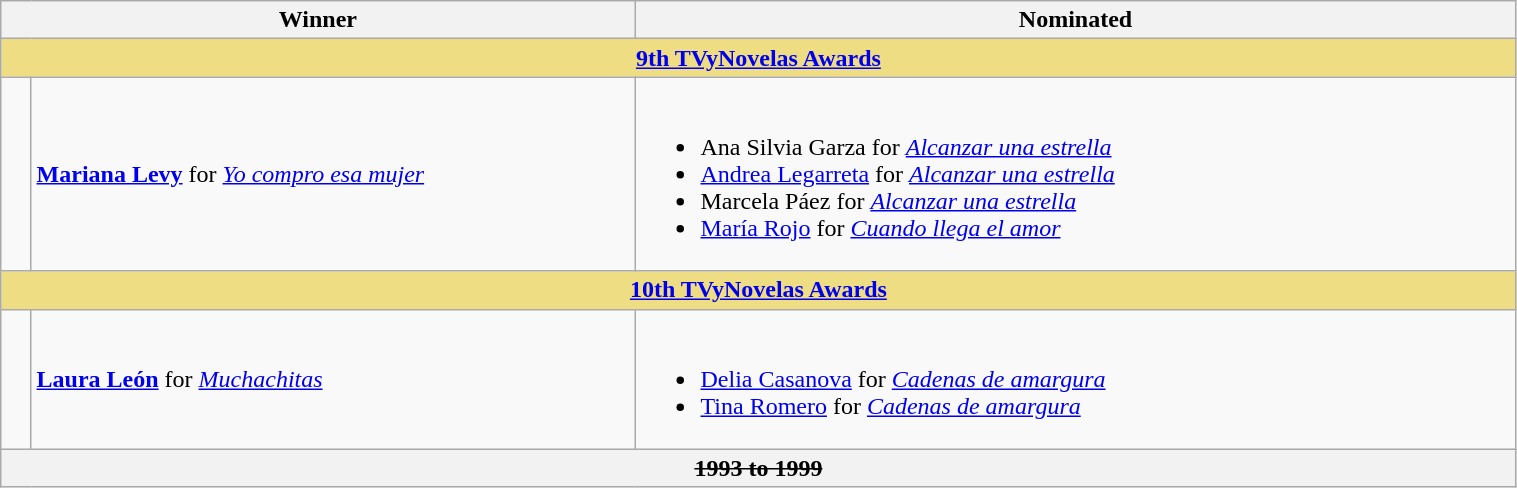<table class="wikitable" width=80%>
<tr align=center>
<th width="150px;" colspan=2; align="center">Winner</th>
<th width="580px;" align="center">Nominated</th>
</tr>
<tr>
<th colspan=9 style="background:#EEDD82;"  align="center"><strong><a href='#'>9th TVyNovelas Awards</a></strong></th>
</tr>
<tr>
<td width=2%></td>
<td><strong><a href='#'>Mariana Levy</a></strong> for <em><a href='#'>Yo compro esa mujer</a></em></td>
<td><br><ul><li>Ana Silvia Garza for <em><a href='#'>Alcanzar una estrella</a></em></li><li><a href='#'>Andrea Legarreta</a> for <em><a href='#'>Alcanzar una estrella</a></em></li><li>Marcela Páez for <em><a href='#'>Alcanzar una estrella</a></em></li><li><a href='#'>María Rojo</a> for <em><a href='#'>Cuando llega el amor</a></em></li></ul></td>
</tr>
<tr>
<th colspan=9 style="background:#EEDD82;"  align="center"><strong><a href='#'>10th TVyNovelas Awards</a></strong></th>
</tr>
<tr>
<td width=2%></td>
<td><strong><a href='#'>Laura León</a></strong> for <em><a href='#'>Muchachitas</a></em></td>
<td><br><ul><li><a href='#'>Delia Casanova</a> for <em><a href='#'>Cadenas de amargura</a></em></li><li><a href='#'>Tina Romero</a> for <em><a href='#'>Cadenas de amargura</a></em></li></ul></td>
</tr>
<tr>
<th colspan=9 align="center"><s>1993 to 1999</s></th>
</tr>
</table>
